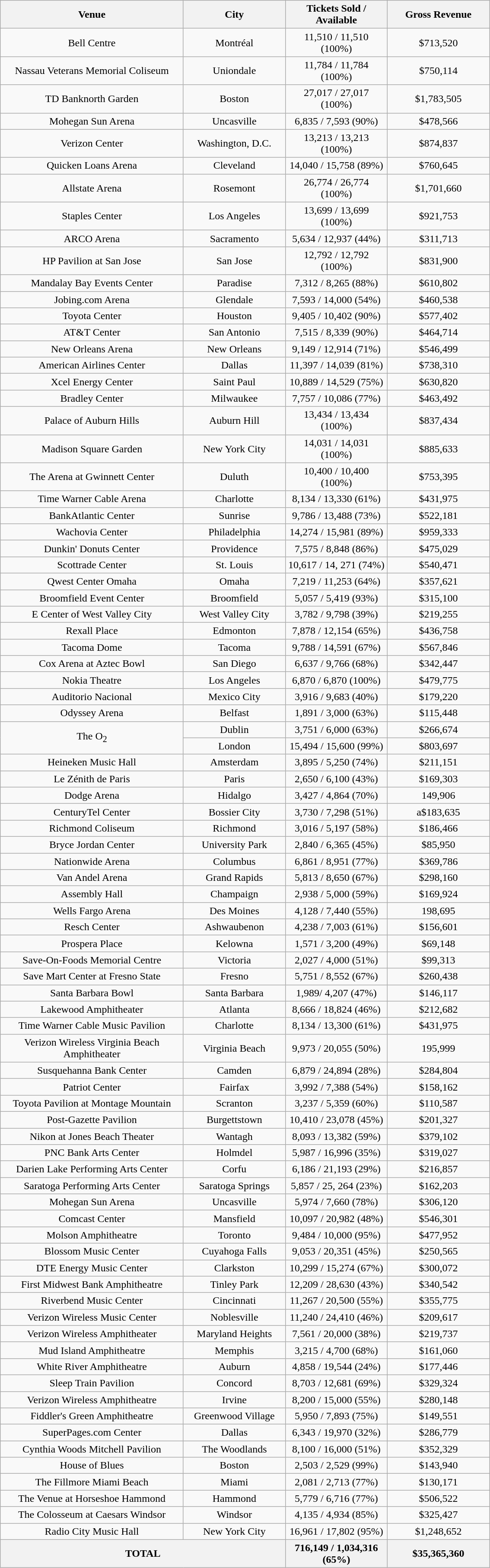<table class="wikitable" style="text-align:center;">
<tr>
<th width="275">Venue</th>
<th width="150">City</th>
<th width="150">Tickets Sold / Available</th>
<th width="150">Gross Revenue</th>
</tr>
<tr>
<td>Bell Centre</td>
<td>Montréal</td>
<td>11,510 / 11,510 (100%)</td>
<td>$713,520</td>
</tr>
<tr>
<td>Nassau Veterans Memorial Coliseum</td>
<td>Uniondale</td>
<td>11,784 / 11,784 (100%)</td>
<td>$750,114</td>
</tr>
<tr>
<td>TD Banknorth Garden</td>
<td>Boston</td>
<td>27,017 / 27,017 (100%)</td>
<td>$1,783,505</td>
</tr>
<tr>
<td>Mohegan Sun Arena</td>
<td>Uncasville</td>
<td>6,835 / 7,593 (90%)</td>
<td>$478,566</td>
</tr>
<tr>
<td>Verizon Center</td>
<td>Washington, D.C.</td>
<td>13,213 / 13,213 (100%)</td>
<td>$874,837</td>
</tr>
<tr>
<td>Quicken Loans Arena</td>
<td>Cleveland</td>
<td>14,040 / 15,758 (89%)</td>
<td>$760,645</td>
</tr>
<tr>
<td>Allstate Arena</td>
<td>Rosemont</td>
<td>26,774 / 26,774 (100%)</td>
<td>$1,701,660</td>
</tr>
<tr>
<td>Staples Center</td>
<td>Los Angeles</td>
<td>13,699 / 13,699 (100%)</td>
<td>$921,753</td>
</tr>
<tr>
<td>ARCO Arena</td>
<td>Sacramento</td>
<td>5,634 / 12,937 (44%)</td>
<td>$311,713</td>
</tr>
<tr>
<td>HP Pavilion at San Jose</td>
<td>San Jose</td>
<td>12,792 / 12,792 (100%)</td>
<td>$831,900</td>
</tr>
<tr>
<td>Mandalay Bay Events Center</td>
<td>Paradise</td>
<td>7,312 / 8,265 (88%)</td>
<td>$610,802</td>
</tr>
<tr>
<td>Jobing.com Arena</td>
<td>Glendale</td>
<td>7,593 / 14,000 (54%)</td>
<td>$460,538</td>
</tr>
<tr>
<td>Toyota Center</td>
<td>Houston</td>
<td>9,405 / 10,402 (90%)</td>
<td>$577,402</td>
</tr>
<tr>
<td>AT&T Center</td>
<td>San Antonio</td>
<td>7,515 / 8,339 (90%)</td>
<td>$464,714</td>
</tr>
<tr>
<td>New Orleans Arena</td>
<td>New Orleans</td>
<td>9,149 / 12,914 (71%)</td>
<td>$546,499</td>
</tr>
<tr>
<td>American Airlines Center</td>
<td>Dallas</td>
<td>11,397 / 14,039 (81%)</td>
<td>$738,310</td>
</tr>
<tr>
<td>Xcel Energy Center</td>
<td>Saint Paul</td>
<td>10,889 / 14,529 (75%)</td>
<td>$630,820</td>
</tr>
<tr>
<td>Bradley Center</td>
<td>Milwaukee</td>
<td>7,757 / 10,086 (77%)</td>
<td>$463,492</td>
</tr>
<tr>
<td>Palace of Auburn Hills</td>
<td>Auburn Hill</td>
<td>13,434 / 13,434 (100%)</td>
<td>$837,434</td>
</tr>
<tr>
<td>Madison Square Garden</td>
<td>New York City</td>
<td>14,031 / 14,031 (100%)</td>
<td>$885,633</td>
</tr>
<tr>
<td>The Arena at Gwinnett Center</td>
<td>Duluth</td>
<td>10,400 / 10,400 (100%)</td>
<td>$753,395</td>
</tr>
<tr>
<td>Time Warner Cable Arena</td>
<td>Charlotte</td>
<td>8,134 / 13,330 (61%)</td>
<td>$431,975</td>
</tr>
<tr>
<td>BankAtlantic Center</td>
<td>Sunrise</td>
<td>9,786 / 13,488 (73%)</td>
<td>$522,181</td>
</tr>
<tr>
<td>Wachovia Center</td>
<td>Philadelphia</td>
<td>14,274 / 15,981 (89%)</td>
<td>$959,333</td>
</tr>
<tr>
<td>Dunkin' Donuts Center</td>
<td>Providence</td>
<td>7,575 / 8,848 (86%)</td>
<td>$475,029</td>
</tr>
<tr>
<td>Scottrade Center</td>
<td>St. Louis</td>
<td>10,617 / 14, 271 (74%)</td>
<td>$540,471</td>
</tr>
<tr>
<td>Qwest Center Omaha</td>
<td>Omaha</td>
<td>7,219 / 11,253 (64%)</td>
<td>$357,621</td>
</tr>
<tr>
<td>Broomfield Event Center</td>
<td>Broomfield</td>
<td>5,057 / 5,419 (93%)</td>
<td>$315,100</td>
</tr>
<tr>
<td>E Center of West Valley City</td>
<td>West Valley City</td>
<td>3,782 / 9,798 (39%)</td>
<td>$219,255</td>
</tr>
<tr>
<td>Rexall Place</td>
<td>Edmonton</td>
<td>7,878 / 12,154 (65%)</td>
<td>$436,758</td>
</tr>
<tr>
<td>Tacoma Dome</td>
<td>Tacoma</td>
<td>9,788 / 14,591 (67%)</td>
<td>$567,846</td>
</tr>
<tr>
<td>Cox Arena at Aztec Bowl</td>
<td>San Diego</td>
<td>6,637 / 9,766 (68%)</td>
<td>$342,447</td>
</tr>
<tr>
<td>Nokia Theatre</td>
<td>Los Angeles</td>
<td>6,870 / 6,870 (100%)</td>
<td>$479,775</td>
</tr>
<tr>
<td>Auditorio Nacional</td>
<td>Mexico City</td>
<td>3,916 / 9,683 (40%)</td>
<td>$179,220</td>
</tr>
<tr>
<td>Odyssey Arena</td>
<td>Belfast</td>
<td>1,891 / 3,000 (63%)</td>
<td>$115,448</td>
</tr>
<tr>
<td rowspan="2">The O<sub>2</sub></td>
<td>Dublin</td>
<td>3,751 / 6,000 (63%)</td>
<td>$266,674</td>
</tr>
<tr>
<td>London</td>
<td>15,494 / 15,600 (99%)</td>
<td>$803,697</td>
</tr>
<tr>
<td>Heineken Music Hall</td>
<td>Amsterdam</td>
<td>3,895 / 5,250 (74%)</td>
<td>$211,151</td>
</tr>
<tr>
<td>Le Zénith de Paris</td>
<td>Paris</td>
<td>2,650 / 6,100 (43%)</td>
<td>$169,303</td>
</tr>
<tr>
<td>Dodge Arena</td>
<td>Hidalgo</td>
<td>3,427 / 4,864 (70%)</td>
<td>149,906</td>
</tr>
<tr>
<td>CenturyTel Center</td>
<td>Bossier City</td>
<td>3,730 / 7,298 (51%)</td>
<td>a$183,635</td>
</tr>
<tr>
<td>Richmond Coliseum</td>
<td>Richmond</td>
<td>3,016 / 5,197 (58%)</td>
<td>$186,466</td>
</tr>
<tr>
<td>Bryce Jordan Center</td>
<td>University Park</td>
<td>2,840 / 6,365 (45%)</td>
<td>$85,950</td>
</tr>
<tr>
<td>Nationwide Arena</td>
<td>Columbus</td>
<td>6,861 / 8,951 (77%)</td>
<td>$369,786</td>
</tr>
<tr>
<td>Van Andel Arena</td>
<td>Grand Rapids</td>
<td>5,813 / 8,650 (67%)</td>
<td>$298,160</td>
</tr>
<tr>
<td>Assembly Hall</td>
<td>Champaign</td>
<td>2,938 / 5,000 (59%)</td>
<td>$169,924</td>
</tr>
<tr>
<td>Wells Fargo Arena</td>
<td>Des Moines</td>
<td>4,128 / 7,440 (55%)</td>
<td>198,695</td>
</tr>
<tr>
<td>Resch Center</td>
<td>Ashwaubenon</td>
<td>4,238 / 7,003 (61%)</td>
<td>$156,601</td>
</tr>
<tr>
<td>Prospera Place</td>
<td>Kelowna</td>
<td>1,571 / 3,200 (49%)</td>
<td>$69,148</td>
</tr>
<tr>
<td>Save-On-Foods Memorial Centre</td>
<td>Victoria</td>
<td>2,027 / 4,000 (51%)</td>
<td>$99,313</td>
</tr>
<tr>
<td>Save Mart Center at Fresno State</td>
<td>Fresno</td>
<td>5,751 / 8,552 (67%)</td>
<td>$260,438</td>
</tr>
<tr>
<td>Santa Barbara Bowl</td>
<td>Santa Barbara</td>
<td>1,989/ 4,207 (47%)</td>
<td>$146,117</td>
</tr>
<tr>
<td>Lakewood Amphitheater</td>
<td>Atlanta</td>
<td>8,666 / 18,824 (46%)</td>
<td>$212,682</td>
</tr>
<tr>
<td>Time Warner Cable Music Pavilion</td>
<td>Charlotte</td>
<td>8,134 / 13,300 (61%)</td>
<td>$431,975</td>
</tr>
<tr>
<td>Verizon Wireless Virginia Beach Amphitheater</td>
<td>Virginia Beach</td>
<td>9,973 / 20,055 (50%)</td>
<td>195,999</td>
</tr>
<tr>
<td>Susquehanna Bank Center</td>
<td>Camden</td>
<td>6,879 / 24,894  (28%)</td>
<td>$284,804</td>
</tr>
<tr>
<td>Patriot Center</td>
<td>Fairfax</td>
<td>3,992 / 7,388 (54%)</td>
<td>$158,162</td>
</tr>
<tr>
<td>Toyota Pavilion at Montage Mountain</td>
<td>Scranton</td>
<td>3,237 / 5,359 (60%)</td>
<td>$110,587</td>
</tr>
<tr>
<td>Post-Gazette Pavilion</td>
<td>Burgettstown</td>
<td>10,410 / 23,078 (45%)</td>
<td>$201,327</td>
</tr>
<tr>
<td>Nikon at Jones Beach Theater</td>
<td>Wantagh</td>
<td>8,093 / 13,382 (59%)</td>
<td>$379,102</td>
</tr>
<tr>
<td>PNC Bank Arts Center</td>
<td>Holmdel</td>
<td>5,987 / 16,996 (35%)</td>
<td>$319,027</td>
</tr>
<tr>
<td>Darien Lake Performing Arts Center</td>
<td>Corfu</td>
<td>6,186 / 21,193 (29%)</td>
<td>$216,857</td>
</tr>
<tr>
<td>Saratoga Performing Arts Center</td>
<td>Saratoga Springs</td>
<td>5,857 / 25, 264 (23%)</td>
<td>$162,203</td>
</tr>
<tr>
<td>Mohegan Sun Arena</td>
<td>Uncasville</td>
<td>5,974 / 7,660 (78%)</td>
<td>$306,120</td>
</tr>
<tr>
<td>Comcast Center</td>
<td>Mansfield</td>
<td>10,097 / 20,982 (48%)</td>
<td>$546,301</td>
</tr>
<tr>
<td>Molson Amphitheatre</td>
<td>Toronto</td>
<td>9,484 / 10,000 (95%)</td>
<td>$477,952</td>
</tr>
<tr>
<td>Blossom Music Center</td>
<td>Cuyahoga Falls</td>
<td>9,053 / 20,351 (45%)</td>
<td>$250,565</td>
</tr>
<tr>
<td>DTE Energy Music Center</td>
<td>Clarkston</td>
<td>10,299 / 15,274 (67%)</td>
<td>$300,072</td>
</tr>
<tr>
<td>First Midwest Bank Amphitheatre</td>
<td>Tinley Park</td>
<td>12,209 / 28,630 (43%)</td>
<td>$340,542</td>
</tr>
<tr>
<td>Riverbend Music Center</td>
<td>Cincinnati</td>
<td>11,267 / 20,500 (55%)</td>
<td>$355,775</td>
</tr>
<tr>
<td>Verizon Wireless Music Center</td>
<td>Noblesville</td>
<td>11,240 / 24,410 (46%)</td>
<td>$209,617</td>
</tr>
<tr>
<td>Verizon Wireless Amphitheater</td>
<td>Maryland Heights</td>
<td>7,561 / 20,000  (38%)</td>
<td>$219,737</td>
</tr>
<tr>
<td>Mud Island Amphitheatre</td>
<td>Memphis</td>
<td>3,215 / 4,700  (68%)</td>
<td>$161,060</td>
</tr>
<tr>
<td>White River Amphitheatre</td>
<td>Auburn</td>
<td>4,858 / 19,544 (24%)</td>
<td>$177,446</td>
</tr>
<tr>
<td>Sleep Train Pavilion</td>
<td>Concord</td>
<td>8,703 / 12,681 (69%)</td>
<td>$329,324</td>
</tr>
<tr>
<td>Verizon Wireless Amphitheatre</td>
<td>Irvine</td>
<td>8,200 / 15,000 (55%)</td>
<td>$280,148</td>
</tr>
<tr>
<td>Fiddler's Green Amphitheatre</td>
<td>Greenwood Village</td>
<td>5,950 / 7,893 (75%)</td>
<td>$149,551</td>
</tr>
<tr>
<td>SuperPages.com Center</td>
<td>Dallas</td>
<td>6,343 / 19,970 (32%)</td>
<td>$286,779</td>
</tr>
<tr>
<td>Cynthia Woods Mitchell Pavilion</td>
<td>The Woodlands</td>
<td>8,100 / 16,000 (51%)</td>
<td>$352,329</td>
</tr>
<tr>
<td>House of Blues</td>
<td>Boston</td>
<td>2,503 / 2,529 (99%)</td>
<td>$143,940</td>
</tr>
<tr>
<td>The Fillmore Miami Beach</td>
<td>Miami</td>
<td>2,081 / 2,713 (77%)</td>
<td>$130,171</td>
</tr>
<tr>
<td>The Venue at Horseshoe Hammond</td>
<td>Hammond</td>
<td>5,779 / 6,716 (77%)</td>
<td>$506,522</td>
</tr>
<tr>
<td>The Colosseum at Caesars Windsor</td>
<td>Windsor</td>
<td>4,135 / 4,934 (85%)</td>
<td>$325,427</td>
</tr>
<tr>
<td>Radio City Music Hall</td>
<td>New York City</td>
<td>16,961 / 17,802 (95%)</td>
<td>$1,248,652</td>
</tr>
<tr>
<th colspan="2">TOTAL</th>
<th>716,149 / 1,034,316 (65%)</th>
<th>$35,365,360</th>
</tr>
</table>
